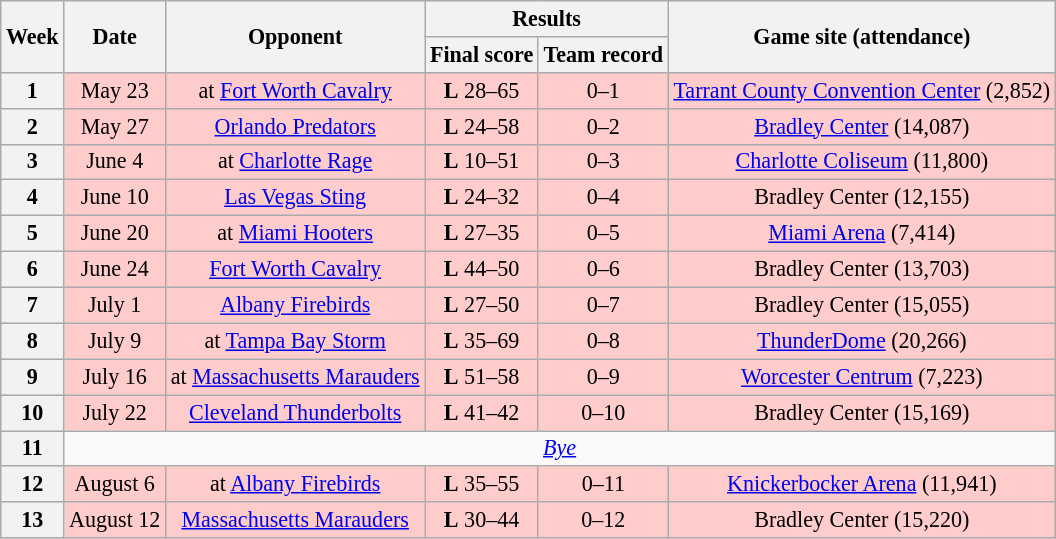<table class="wikitable" style="font-size: 92%;" "align=center">
<tr>
<th rowspan="2">Week</th>
<th rowspan="2">Date</th>
<th rowspan="2">Opponent</th>
<th colspan="2">Results</th>
<th rowspan="2">Game site (attendance)</th>
</tr>
<tr>
<th>Final score</th>
<th>Team record</th>
</tr>
<tr style="background:#fcc">
<th>1</th>
<td style="text-align:center;">May 23</td>
<td style="text-align:center;">at <a href='#'>Fort Worth Cavalry</a></td>
<td style="text-align:center;"><strong>L</strong> 28–65</td>
<td style="text-align:center;">0–1</td>
<td style="text-align:center;"><a href='#'>Tarrant County Convention Center</a> (2,852)</td>
</tr>
<tr style="background:#fcc">
<th>2</th>
<td style="text-align:center;">May 27</td>
<td style="text-align:center;"><a href='#'>Orlando Predators</a></td>
<td style="text-align:center;"><strong>L</strong> 24–58</td>
<td style="text-align:center;">0–2</td>
<td style="text-align:center;"><a href='#'>Bradley Center</a> (14,087)</td>
</tr>
<tr style="background:#fcc">
<th>3</th>
<td style="text-align:center;">June 4</td>
<td style="text-align:center;">at <a href='#'>Charlotte Rage</a></td>
<td style="text-align:center;"><strong>L</strong> 10–51</td>
<td style="text-align:center;">0–3</td>
<td style="text-align:center;"><a href='#'>Charlotte Coliseum</a> (11,800)</td>
</tr>
<tr style="background:#fcc">
<th>4</th>
<td style="text-align:center;">June 10</td>
<td style="text-align:center;"><a href='#'>Las Vegas Sting</a></td>
<td style="text-align:center;"><strong>L</strong> 24–32</td>
<td style="text-align:center;">0–4</td>
<td style="text-align:center;">Bradley Center (12,155)</td>
</tr>
<tr style="background:#fcc">
<th>5</th>
<td style="text-align:center;">June 20</td>
<td style="text-align:center;">at <a href='#'>Miami Hooters</a></td>
<td style="text-align:center;"><strong>L</strong> 27–35</td>
<td style="text-align:center;">0–5</td>
<td style="text-align:center;"><a href='#'>Miami Arena</a> (7,414)</td>
</tr>
<tr style="background:#fcc">
<th>6</th>
<td style="text-align:center;">June 24</td>
<td style="text-align:center;"><a href='#'>Fort Worth Cavalry</a></td>
<td style="text-align:center;"><strong>L</strong> 44–50</td>
<td style="text-align:center;">0–6</td>
<td style="text-align:center;">Bradley Center (13,703)</td>
</tr>
<tr style="background:#fcc">
<th>7</th>
<td style="text-align:center;">July 1</td>
<td style="text-align:center;"><a href='#'>Albany Firebirds</a></td>
<td style="text-align:center;"><strong>L</strong> 27–50</td>
<td style="text-align:center;">0–7</td>
<td style="text-align:center;">Bradley Center (15,055)</td>
</tr>
<tr style="background:#fcc">
<th>8</th>
<td style="text-align:center;">July 9</td>
<td style="text-align:center;">at <a href='#'>Tampa Bay Storm</a></td>
<td style="text-align:center;"><strong>L</strong> 35–69</td>
<td style="text-align:center;">0–8</td>
<td style="text-align:center;"><a href='#'>ThunderDome</a> (20,266)</td>
</tr>
<tr style="background:#fcc">
<th>9</th>
<td style="text-align:center;">July 16</td>
<td style="text-align:center;">at <a href='#'>Massachusetts Marauders</a></td>
<td style="text-align:center;"><strong>L</strong> 51–58</td>
<td style="text-align:center;">0–9</td>
<td style="text-align:center;"><a href='#'>Worcester Centrum</a> (7,223)</td>
</tr>
<tr style="background:#fcc">
<th>10</th>
<td style="text-align:center;">July 22</td>
<td style="text-align:center;"><a href='#'>Cleveland Thunderbolts</a></td>
<td style="text-align:center;"><strong>L</strong> 41–42</td>
<td style="text-align:center;">0–10</td>
<td style="text-align:center;">Bradley Center (15,169)</td>
</tr>
<tr style=>
<th>11</th>
<td colspan="8" style="text-align:center;"><em><a href='#'>Bye</a></em></td>
</tr>
<tr style="background:#fcc">
<th>12</th>
<td style="text-align:center;">August 6</td>
<td style="text-align:center;">at <a href='#'>Albany Firebirds</a></td>
<td style="text-align:center;"><strong>L</strong> 35–55</td>
<td style="text-align:center;">0–11</td>
<td style="text-align:center;"><a href='#'>Knickerbocker Arena</a> (11,941)</td>
</tr>
<tr style="background:#fcc">
<th>13</th>
<td style="text-align:center;">August 12</td>
<td style="text-align:center;"><a href='#'>Massachusetts Marauders</a></td>
<td style="text-align:center;"><strong>L</strong> 30–44</td>
<td style="text-align:center;">0–12</td>
<td style="text-align:center;">Bradley Center (15,220)</td>
</tr>
</table>
